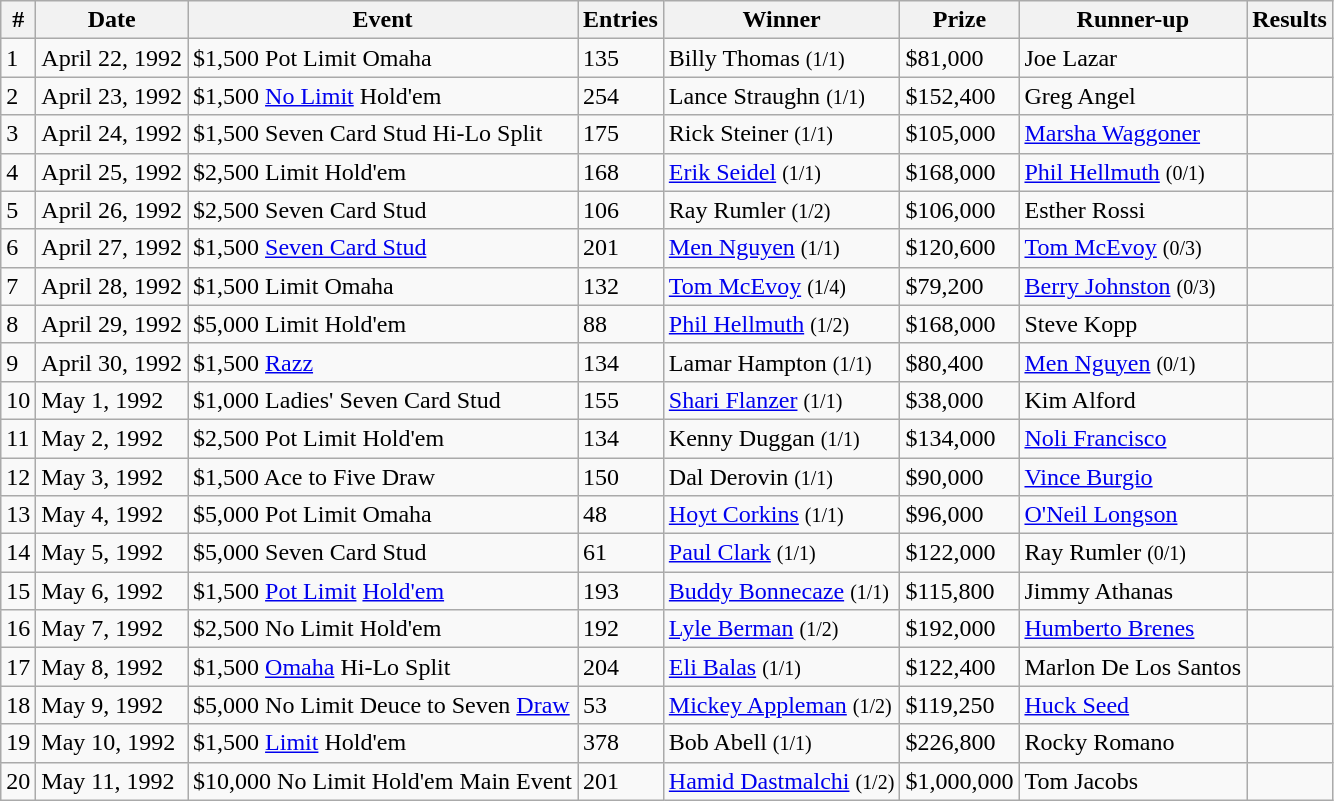<table class="wikitable sortable">
<tr>
<th>#</th>
<th>Date</th>
<th bgcolor="#FFEBAD">Event</th>
<th>Entries</th>
<th bgcolor="#FFEBAD">Winner</th>
<th bgcolor="#FFEBAD">Prize</th>
<th bgcolor="#FFEBAD">Runner-up</th>
<th>Results</th>
</tr>
<tr>
<td>1</td>
<td>April 22, 1992</td>
<td>$1,500 Pot Limit Omaha</td>
<td>135</td>
<td>Billy Thomas <small>(1/1)</small></td>
<td>$81,000</td>
<td>Joe Lazar</td>
<td></td>
</tr>
<tr>
<td>2</td>
<td>April 23, 1992</td>
<td>$1,500 <a href='#'>No Limit</a> Hold'em</td>
<td>254</td>
<td>Lance Straughn <small>(1/1)</small></td>
<td>$152,400</td>
<td>Greg Angel</td>
<td></td>
</tr>
<tr>
<td>3</td>
<td>April 24, 1992</td>
<td>$1,500 Seven Card Stud Hi-Lo Split</td>
<td>175</td>
<td>Rick Steiner <small>(1/1)</small></td>
<td>$105,000</td>
<td><a href='#'>Marsha Waggoner</a></td>
<td></td>
</tr>
<tr>
<td>4</td>
<td>April 25, 1992</td>
<td>$2,500 Limit Hold'em</td>
<td>168</td>
<td><a href='#'>Erik Seidel</a> <small>(1/1)</small></td>
<td>$168,000</td>
<td><a href='#'>Phil Hellmuth</a> <small>(0/1)</small></td>
<td></td>
</tr>
<tr>
<td>5</td>
<td>April 26, 1992</td>
<td>$2,500 Seven Card Stud</td>
<td>106</td>
<td>Ray Rumler <small>(1/2)</small></td>
<td>$106,000</td>
<td>Esther Rossi</td>
<td></td>
</tr>
<tr>
<td>6</td>
<td>April 27, 1992</td>
<td>$1,500 <a href='#'>Seven Card Stud</a></td>
<td>201</td>
<td><a href='#'>Men Nguyen</a> <small>(1/1)</small></td>
<td>$120,600</td>
<td><a href='#'>Tom McEvoy</a> <small>(0/3)</small></td>
<td></td>
</tr>
<tr>
<td>7</td>
<td>April 28, 1992</td>
<td>$1,500 Limit Omaha</td>
<td>132</td>
<td><a href='#'>Tom McEvoy</a> <small>(1/4)</small></td>
<td>$79,200</td>
<td><a href='#'>Berry Johnston</a> <small>(0/3)</small></td>
<td></td>
</tr>
<tr>
<td>8</td>
<td>April 29, 1992</td>
<td>$5,000 Limit Hold'em</td>
<td>88</td>
<td><a href='#'>Phil Hellmuth</a> <small>(1/2)</small></td>
<td>$168,000</td>
<td>Steve Kopp</td>
<td></td>
</tr>
<tr>
<td>9</td>
<td>April 30, 1992</td>
<td>$1,500 <a href='#'>Razz</a></td>
<td>134</td>
<td>Lamar Hampton <small>(1/1)</small></td>
<td>$80,400</td>
<td><a href='#'>Men Nguyen</a> <small>(0/1)</small></td>
<td></td>
</tr>
<tr>
<td>10</td>
<td>May 1, 1992</td>
<td>$1,000 Ladies' Seven Card Stud</td>
<td>155</td>
<td><a href='#'>Shari Flanzer</a> <small>(1/1)</small></td>
<td>$38,000</td>
<td>Kim Alford</td>
<td></td>
</tr>
<tr>
<td>11</td>
<td>May 2, 1992</td>
<td>$2,500 Pot Limit Hold'em</td>
<td>134</td>
<td>Kenny Duggan <small>(1/1)</small></td>
<td>$134,000</td>
<td><a href='#'>Noli Francisco</a></td>
<td></td>
</tr>
<tr>
<td>12</td>
<td>May 3, 1992</td>
<td>$1,500 Ace to Five Draw</td>
<td>150</td>
<td>Dal Derovin <small>(1/1)</small></td>
<td>$90,000</td>
<td><a href='#'>Vince Burgio</a></td>
<td></td>
</tr>
<tr>
<td>13</td>
<td>May 4, 1992</td>
<td>$5,000 Pot Limit Omaha</td>
<td>48</td>
<td><a href='#'>Hoyt Corkins</a> <small>(1/1)</small></td>
<td>$96,000</td>
<td><a href='#'>O'Neil Longson</a></td>
<td></td>
</tr>
<tr>
<td>14</td>
<td>May 5, 1992</td>
<td>$5,000 Seven Card Stud</td>
<td>61</td>
<td><a href='#'>Paul Clark</a> <small>(1/1)</small></td>
<td>$122,000</td>
<td>Ray Rumler <small>(0/1)</small></td>
<td></td>
</tr>
<tr>
<td>15</td>
<td>May 6, 1992</td>
<td>$1,500 <a href='#'>Pot Limit</a> <a href='#'>Hold'em</a></td>
<td>193</td>
<td><a href='#'>Buddy Bonnecaze</a> <small>(1/1)</small></td>
<td>$115,800</td>
<td>Jimmy Athanas</td>
<td></td>
</tr>
<tr>
<td>16</td>
<td>May 7, 1992</td>
<td>$2,500 No Limit Hold'em</td>
<td>192</td>
<td><a href='#'>Lyle Berman</a> <small>(1/2)</small></td>
<td>$192,000</td>
<td><a href='#'>Humberto Brenes</a></td>
<td></td>
</tr>
<tr>
<td>17</td>
<td>May 8, 1992</td>
<td>$1,500 <a href='#'>Omaha</a> Hi-Lo Split</td>
<td>204</td>
<td><a href='#'>Eli Balas</a> <small>(1/1)</small></td>
<td>$122,400</td>
<td>Marlon De Los Santos</td>
<td></td>
</tr>
<tr>
<td>18</td>
<td>May 9, 1992</td>
<td>$5,000 No Limit Deuce to Seven <a href='#'>Draw</a></td>
<td>53</td>
<td><a href='#'>Mickey Appleman</a> <small>(1/2)</small></td>
<td>$119,250</td>
<td><a href='#'>Huck Seed</a></td>
<td></td>
</tr>
<tr>
<td>19</td>
<td>May 10, 1992</td>
<td>$1,500 <a href='#'>Limit</a> Hold'em</td>
<td>378</td>
<td>Bob Abell <small>(1/1)</small></td>
<td>$226,800</td>
<td>Rocky Romano</td>
<td></td>
</tr>
<tr>
<td>20</td>
<td>May 11, 1992</td>
<td>$10,000 No Limit Hold'em Main Event</td>
<td>201</td>
<td><a href='#'>Hamid Dastmalchi</a> <small>(1/2)</small></td>
<td>$1,000,000</td>
<td>Tom Jacobs</td>
<td></td>
</tr>
</table>
